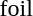<table>
<tr valign="top">
<td>foil<br></td>
<td></td>
<td></td>
<td></td>
</tr>
</table>
